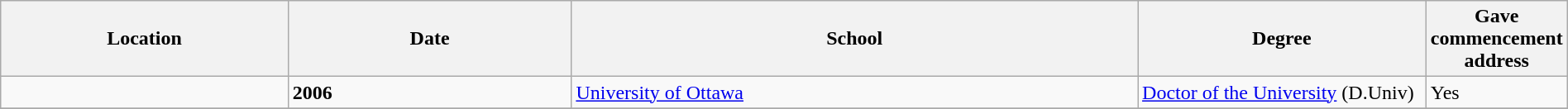<table class="wikitable" style="width:100%;">
<tr>
<th style="width:20%;">Location</th>
<th style="width:20%;">Date</th>
<th style="width:40%;">School</th>
<th style="width:20%;">Degree</th>
<th style="width:20%;">Gave commencement address</th>
</tr>
<tr>
<td></td>
<td><strong>2006</strong></td>
<td><a href='#'>University of Ottawa</a></td>
<td><a href='#'>Doctor of the University</a> (D.Univ) </td>
<td>Yes </td>
</tr>
<tr>
</tr>
</table>
